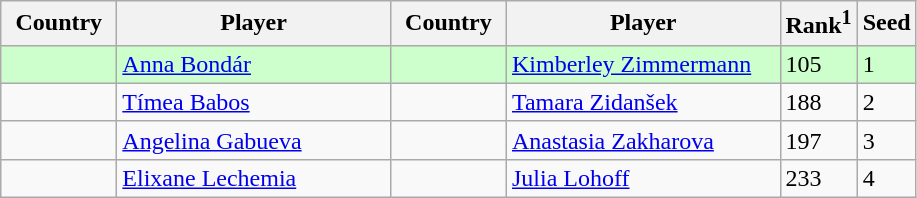<table class="sortable wikitable">
<tr>
<th width="70">Country</th>
<th width="175">Player</th>
<th width="70">Country</th>
<th width="175">Player</th>
<th>Rank<sup>1</sup></th>
<th>Seed</th>
</tr>
<tr style="background:#cfc;">
<td></td>
<td><a href='#'>Anna Bondár</a></td>
<td></td>
<td><a href='#'>Kimberley Zimmermann</a></td>
<td>105</td>
<td>1</td>
</tr>
<tr>
<td></td>
<td><a href='#'>Tímea Babos</a></td>
<td></td>
<td><a href='#'>Tamara Zidanšek</a></td>
<td>188</td>
<td>2</td>
</tr>
<tr>
<td></td>
<td><a href='#'>Angelina Gabueva</a></td>
<td></td>
<td><a href='#'>Anastasia Zakharova</a></td>
<td>197</td>
<td>3</td>
</tr>
<tr>
<td></td>
<td><a href='#'>Elixane Lechemia</a></td>
<td></td>
<td><a href='#'>Julia Lohoff</a></td>
<td>233</td>
<td>4</td>
</tr>
</table>
